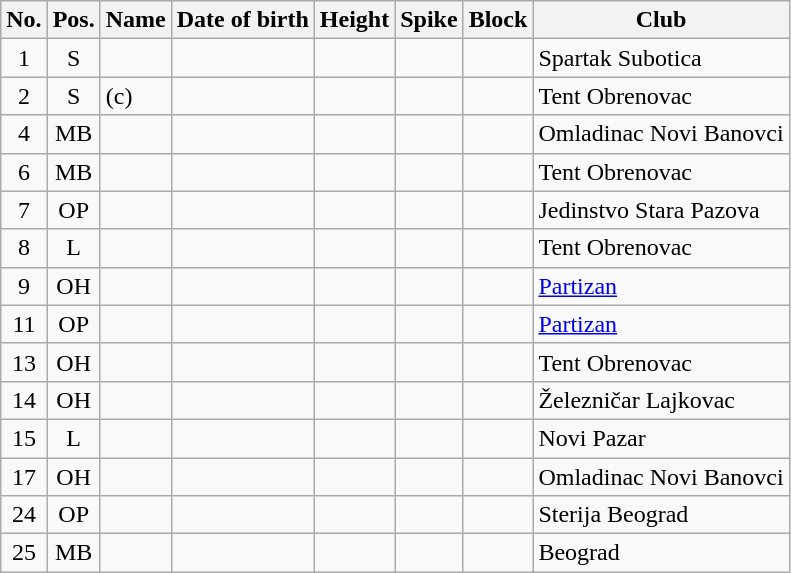<table class="wikitable sortable" style="text-align:center">
<tr>
<th>No.</th>
<th>Pos.</th>
<th>Name</th>
<th>Date of birth</th>
<th>Height</th>
<th>Spike</th>
<th>Block</th>
<th>Club</th>
</tr>
<tr>
<td>1</td>
<td>S</td>
<td align=left></td>
<td align=left></td>
<td></td>
<td></td>
<td></td>
<td align=left> Spartak Subotica</td>
</tr>
<tr>
<td>2</td>
<td>S</td>
<td align=left> (c)</td>
<td align=left></td>
<td></td>
<td></td>
<td></td>
<td align=left> Tent Obrenovac</td>
</tr>
<tr>
<td>4</td>
<td>MB</td>
<td align=left></td>
<td align=left></td>
<td></td>
<td></td>
<td></td>
<td align=left> Omladinac Novi Banovci</td>
</tr>
<tr>
<td>6</td>
<td>MB</td>
<td align=left></td>
<td align=left></td>
<td></td>
<td></td>
<td></td>
<td align=left> Tent Obrenovac</td>
</tr>
<tr>
<td>7</td>
<td>OP</td>
<td align=left></td>
<td align=left></td>
<td></td>
<td></td>
<td></td>
<td align=left> Jedinstvo Stara Pazova</td>
</tr>
<tr>
<td>8</td>
<td>L</td>
<td align=left></td>
<td align=left></td>
<td></td>
<td></td>
<td></td>
<td align=left> Tent Obrenovac</td>
</tr>
<tr>
<td>9</td>
<td>OH</td>
<td align=left></td>
<td align=left></td>
<td></td>
<td></td>
<td></td>
<td align=left> <a href='#'>Partizan</a></td>
</tr>
<tr>
<td>11</td>
<td>OP</td>
<td align=left></td>
<td align=left></td>
<td></td>
<td></td>
<td></td>
<td align=left> <a href='#'>Partizan</a></td>
</tr>
<tr>
<td>13</td>
<td>OH</td>
<td align=left></td>
<td align=left></td>
<td></td>
<td></td>
<td></td>
<td align=left> Tent Obrenovac</td>
</tr>
<tr>
<td>14</td>
<td>OH</td>
<td align=left></td>
<td align=left></td>
<td></td>
<td></td>
<td></td>
<td align=left> Železničar Lajkovac</td>
</tr>
<tr>
<td>15</td>
<td>L</td>
<td align=left></td>
<td align=left></td>
<td></td>
<td></td>
<td></td>
<td align=left> Novi Pazar</td>
</tr>
<tr>
<td>17</td>
<td>OH</td>
<td align=left></td>
<td align=left></td>
<td></td>
<td></td>
<td></td>
<td align=left> Omladinac Novi Banovci</td>
</tr>
<tr>
<td>24</td>
<td>OP</td>
<td align=left></td>
<td align=left></td>
<td></td>
<td></td>
<td></td>
<td align=left> Sterija Beograd</td>
</tr>
<tr>
<td>25</td>
<td>MB</td>
<td align=left></td>
<td align=left></td>
<td></td>
<td></td>
<td></td>
<td align=left> Beograd</td>
</tr>
</table>
